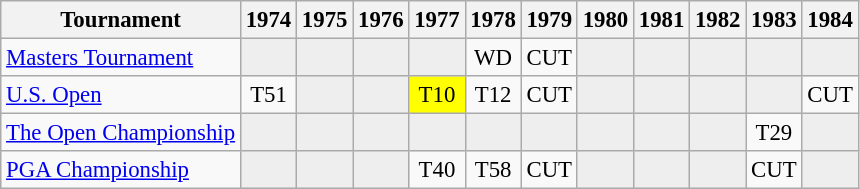<table class="wikitable" style="font-size:95%;text-align:center;">
<tr>
<th>Tournament</th>
<th>1974</th>
<th>1975</th>
<th>1976</th>
<th>1977</th>
<th>1978</th>
<th>1979</th>
<th>1980</th>
<th>1981</th>
<th>1982</th>
<th>1983</th>
<th>1984</th>
</tr>
<tr>
<td align=left><a href='#'>Masters Tournament</a></td>
<td style="background:#eeeeee;"></td>
<td style="background:#eeeeee;"></td>
<td style="background:#eeeeee;"></td>
<td style="background:#eeeeee;"></td>
<td>WD</td>
<td>CUT</td>
<td style="background:#eeeeee;"></td>
<td style="background:#eeeeee;"></td>
<td style="background:#eeeeee;"></td>
<td style="background:#eeeeee;"></td>
<td style="background:#eeeeee;"></td>
</tr>
<tr>
<td align=left><a href='#'>U.S. Open</a></td>
<td>T51</td>
<td style="background:#eeeeee;"></td>
<td style="background:#eeeeee;"></td>
<td style="background:yellow;">T10</td>
<td>T12</td>
<td>CUT</td>
<td style="background:#eeeeee;"></td>
<td style="background:#eeeeee;"></td>
<td style="background:#eeeeee;"></td>
<td style="background:#eeeeee;"></td>
<td>CUT</td>
</tr>
<tr>
<td align=left><a href='#'>The Open Championship</a></td>
<td style="background:#eeeeee;"></td>
<td style="background:#eeeeee;"></td>
<td style="background:#eeeeee;"></td>
<td style="background:#eeeeee;"></td>
<td style="background:#eeeeee;"></td>
<td style="background:#eeeeee;"></td>
<td style="background:#eeeeee;"></td>
<td style="background:#eeeeee;"></td>
<td style="background:#eeeeee;"></td>
<td>T29</td>
<td style="background:#eeeeee;"></td>
</tr>
<tr>
<td align=left><a href='#'>PGA Championship</a></td>
<td style="background:#eeeeee;"></td>
<td style="background:#eeeeee;"></td>
<td style="background:#eeeeee;"></td>
<td>T40</td>
<td>T58</td>
<td>CUT</td>
<td style="background:#eeeeee;"></td>
<td style="background:#eeeeee;"></td>
<td style="background:#eeeeee;"></td>
<td>CUT</td>
<td style="background:#eeeeee;"></td>
</tr>
</table>
